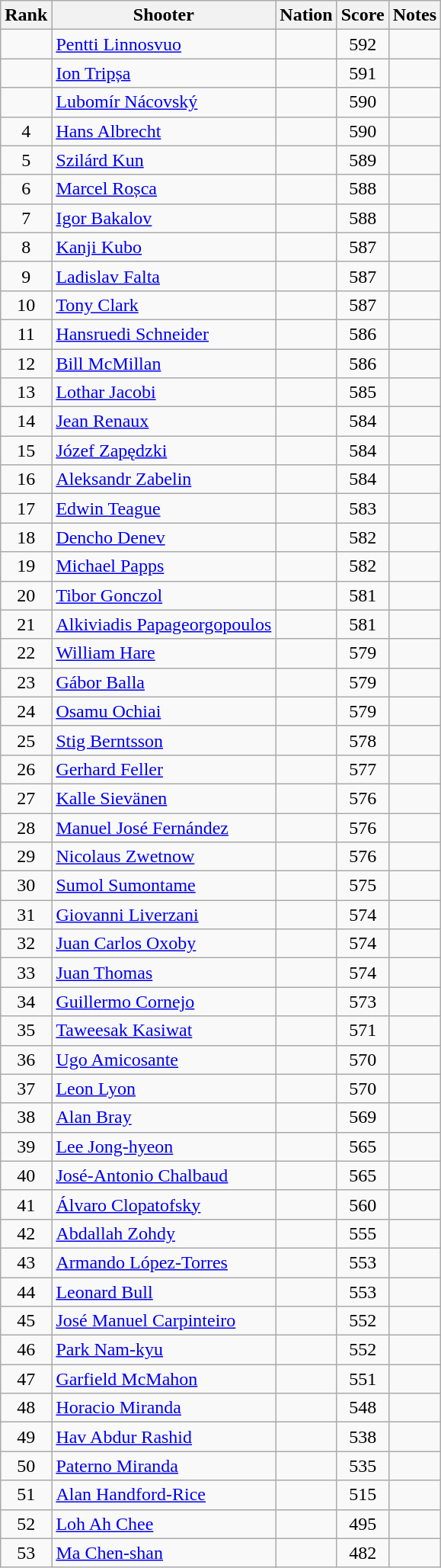<table class="wikitable sortable" style="text-align:center">
<tr>
<th>Rank</th>
<th>Shooter</th>
<th>Nation</th>
<th>Score</th>
<th>Notes</th>
</tr>
<tr>
<td></td>
<td align=left><a href='#'>Pentti Linnosvuo</a></td>
<td align=left></td>
<td>592</td>
<td></td>
</tr>
<tr>
<td></td>
<td align=left><a href='#'>Ion Tripșa</a></td>
<td align=left></td>
<td>591</td>
<td></td>
</tr>
<tr>
<td></td>
<td align=left><a href='#'>Lubomír Nácovský</a></td>
<td align=left></td>
<td>590</td>
<td></td>
</tr>
<tr>
<td>4</td>
<td align=left><a href='#'>Hans Albrecht</a></td>
<td align=left></td>
<td>590</td>
<td></td>
</tr>
<tr>
<td>5</td>
<td align=left><a href='#'>Szilárd Kun</a></td>
<td align=left></td>
<td>589</td>
<td></td>
</tr>
<tr>
<td>6</td>
<td align=left><a href='#'>Marcel Roșca</a></td>
<td align=left></td>
<td>588</td>
<td></td>
</tr>
<tr>
<td>7</td>
<td align=left><a href='#'>Igor Bakalov</a></td>
<td align=left></td>
<td>588</td>
<td></td>
</tr>
<tr>
<td>8</td>
<td align=left><a href='#'>Kanji Kubo</a></td>
<td align=left></td>
<td>587</td>
<td></td>
</tr>
<tr>
<td>9</td>
<td align=left><a href='#'>Ladislav Falta</a></td>
<td align=left></td>
<td>587</td>
<td></td>
</tr>
<tr>
<td>10</td>
<td align=left><a href='#'>Tony Clark</a></td>
<td align=left></td>
<td>587</td>
<td></td>
</tr>
<tr>
<td>11</td>
<td align=left><a href='#'>Hansruedi Schneider</a></td>
<td align=left></td>
<td>586</td>
<td></td>
</tr>
<tr>
<td>12</td>
<td align=left><a href='#'>Bill McMillan</a></td>
<td align=left></td>
<td>586</td>
<td></td>
</tr>
<tr>
<td>13</td>
<td align=left><a href='#'>Lothar Jacobi</a></td>
<td align=left></td>
<td>585</td>
<td></td>
</tr>
<tr>
<td>14</td>
<td align=left><a href='#'>Jean Renaux</a></td>
<td align=left></td>
<td>584</td>
<td></td>
</tr>
<tr>
<td>15</td>
<td align=left><a href='#'>Józef Zapędzki</a></td>
<td align=left></td>
<td>584</td>
<td></td>
</tr>
<tr>
<td>16</td>
<td align=left><a href='#'>Aleksandr Zabelin</a></td>
<td align=left></td>
<td>584</td>
<td></td>
</tr>
<tr>
<td>17</td>
<td align=left><a href='#'>Edwin Teague</a></td>
<td align=left></td>
<td>583</td>
<td></td>
</tr>
<tr>
<td>18</td>
<td align=left><a href='#'>Dencho Denev</a></td>
<td align=left></td>
<td>582</td>
<td></td>
</tr>
<tr>
<td>19</td>
<td align=left><a href='#'>Michael Papps</a></td>
<td align=left></td>
<td>582</td>
<td></td>
</tr>
<tr>
<td>20</td>
<td align=left><a href='#'>Tibor Gonczol</a></td>
<td align=left></td>
<td>581</td>
<td></td>
</tr>
<tr>
<td>21</td>
<td align=left><a href='#'>Alkiviadis Papageorgopoulos</a></td>
<td align=left></td>
<td>581</td>
<td></td>
</tr>
<tr>
<td>22</td>
<td align=left><a href='#'>William Hare</a></td>
<td align=left></td>
<td>579</td>
<td></td>
</tr>
<tr>
<td>23</td>
<td align=left><a href='#'>Gábor Balla</a></td>
<td align=left></td>
<td>579</td>
<td></td>
</tr>
<tr>
<td>24</td>
<td align=left><a href='#'>Osamu Ochiai</a></td>
<td align=left></td>
<td>579</td>
<td></td>
</tr>
<tr>
<td>25</td>
<td align=left><a href='#'>Stig Berntsson</a></td>
<td align=left></td>
<td>578</td>
<td></td>
</tr>
<tr>
<td>26</td>
<td align=left><a href='#'>Gerhard Feller</a></td>
<td align=left></td>
<td>577</td>
<td></td>
</tr>
<tr>
<td>27</td>
<td align=left><a href='#'>Kalle Sievänen</a></td>
<td align=left></td>
<td>576</td>
<td></td>
</tr>
<tr>
<td>28</td>
<td align=left><a href='#'>Manuel José Fernández</a></td>
<td align=left></td>
<td>576</td>
<td></td>
</tr>
<tr>
<td>29</td>
<td align=left><a href='#'>Nicolaus Zwetnow</a></td>
<td align=left></td>
<td>576</td>
<td></td>
</tr>
<tr>
<td>30</td>
<td align=left><a href='#'>Sumol Sumontame</a></td>
<td align=left></td>
<td>575</td>
<td></td>
</tr>
<tr>
<td>31</td>
<td align=left><a href='#'>Giovanni Liverzani</a></td>
<td align=left></td>
<td>574</td>
<td></td>
</tr>
<tr>
<td>32</td>
<td align=left><a href='#'>Juan Carlos Oxoby</a></td>
<td align=left></td>
<td>574</td>
<td></td>
</tr>
<tr>
<td>33</td>
<td align=left><a href='#'>Juan Thomas</a></td>
<td align=left></td>
<td>574</td>
<td></td>
</tr>
<tr>
<td>34</td>
<td align=left><a href='#'>Guillermo Cornejo</a></td>
<td align=left></td>
<td>573</td>
<td></td>
</tr>
<tr>
<td>35</td>
<td align=left><a href='#'>Taweesak Kasiwat</a></td>
<td align=left></td>
<td>571</td>
<td></td>
</tr>
<tr>
<td>36</td>
<td align=left><a href='#'>Ugo Amicosante</a></td>
<td align=left></td>
<td>570</td>
<td></td>
</tr>
<tr>
<td>37</td>
<td align=left><a href='#'>Leon Lyon</a></td>
<td align=left></td>
<td>570</td>
<td></td>
</tr>
<tr>
<td>38</td>
<td align=left><a href='#'>Alan Bray</a></td>
<td align=left></td>
<td>569</td>
<td></td>
</tr>
<tr>
<td>39</td>
<td align=left><a href='#'>Lee Jong-hyeon</a></td>
<td align=left></td>
<td>565</td>
<td></td>
</tr>
<tr>
<td>40</td>
<td align=left><a href='#'>José-Antonio Chalbaud</a></td>
<td align=left></td>
<td>565</td>
<td></td>
</tr>
<tr>
<td>41</td>
<td align=left><a href='#'>Álvaro Clopatofsky</a></td>
<td align=left></td>
<td>560</td>
<td></td>
</tr>
<tr>
<td>42</td>
<td align=left><a href='#'>Abdallah Zohdy</a></td>
<td align=left></td>
<td>555</td>
<td></td>
</tr>
<tr>
<td>43</td>
<td align=left><a href='#'>Armando López-Torres</a></td>
<td align=left></td>
<td>553</td>
<td></td>
</tr>
<tr>
<td>44</td>
<td align=left><a href='#'>Leonard Bull</a></td>
<td align=left></td>
<td>553</td>
<td></td>
</tr>
<tr>
<td>45</td>
<td align=left><a href='#'>José Manuel Carpinteiro</a></td>
<td align=left></td>
<td>552</td>
<td></td>
</tr>
<tr>
<td>46</td>
<td align=left><a href='#'>Park Nam-kyu</a></td>
<td align=left></td>
<td>552</td>
<td></td>
</tr>
<tr>
<td>47</td>
<td align=left><a href='#'>Garfield McMahon</a></td>
<td align=left></td>
<td>551</td>
<td></td>
</tr>
<tr>
<td>48</td>
<td align=left><a href='#'>Horacio Miranda</a></td>
<td align=left></td>
<td>548</td>
<td></td>
</tr>
<tr>
<td>49</td>
<td align=left><a href='#'>Hav Abdur Rashid</a></td>
<td align=left></td>
<td>538</td>
<td></td>
</tr>
<tr>
<td>50</td>
<td align=left><a href='#'>Paterno Miranda</a></td>
<td align=left></td>
<td>535</td>
<td></td>
</tr>
<tr>
<td>51</td>
<td align=left><a href='#'>Alan Handford-Rice</a></td>
<td align=left></td>
<td>515</td>
<td></td>
</tr>
<tr>
<td>52</td>
<td align=left><a href='#'>Loh Ah Chee</a></td>
<td align=left></td>
<td>495</td>
<td></td>
</tr>
<tr>
<td>53</td>
<td align=left><a href='#'>Ma Chen-shan</a></td>
<td align=left></td>
<td>482</td>
<td></td>
</tr>
</table>
